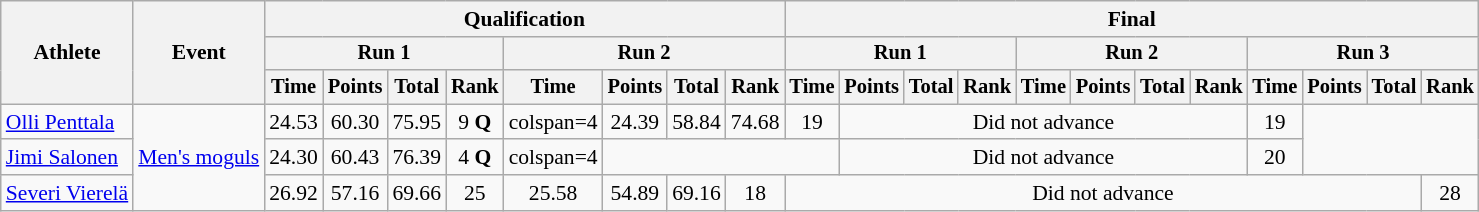<table class="wikitable" style="font-size:90%">
<tr>
<th rowspan=3>Athlete</th>
<th rowspan=3>Event</th>
<th colspan=8>Qualification</th>
<th colspan=12>Final</th>
</tr>
<tr style="font-size:95%">
<th colspan=4>Run 1</th>
<th colspan=4>Run 2</th>
<th colspan=4>Run 1</th>
<th colspan=4>Run 2</th>
<th colspan=4>Run 3</th>
</tr>
<tr style="font-size:95%">
<th>Time</th>
<th>Points</th>
<th>Total</th>
<th>Rank</th>
<th>Time</th>
<th>Points</th>
<th>Total</th>
<th>Rank</th>
<th>Time</th>
<th>Points</th>
<th>Total</th>
<th>Rank</th>
<th>Time</th>
<th>Points</th>
<th>Total</th>
<th>Rank</th>
<th>Time</th>
<th>Points</th>
<th>Total</th>
<th>Rank</th>
</tr>
<tr align=center>
<td align=left><a href='#'>Olli Penttala</a></td>
<td align="left" rowspan=3><a href='#'>Men's moguls</a></td>
<td>24.53</td>
<td>60.30</td>
<td>75.95</td>
<td>9 <strong>Q</strong></td>
<td>colspan=4 </td>
<td>24.39</td>
<td>58.84</td>
<td>74.68</td>
<td>19</td>
<td colspan=7>Did not advance</td>
<td>19</td>
</tr>
<tr align=center>
<td align=left><a href='#'>Jimi Salonen</a></td>
<td>24.30</td>
<td>60.43</td>
<td>76.39</td>
<td>4 <strong>Q</strong></td>
<td>colspan=4 </td>
<td colspan=4></td>
<td colspan=7>Did not advance</td>
<td>20</td>
</tr>
<tr align=center>
<td align=left><a href='#'>Severi Vierelä</a></td>
<td>26.92</td>
<td>57.16</td>
<td>69.66</td>
<td>25</td>
<td>25.58</td>
<td>54.89</td>
<td>69.16</td>
<td>18</td>
<td colspan=11>Did not advance</td>
<td>28</td>
</tr>
</table>
